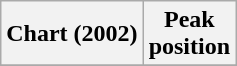<table class="wikitable plainrowheaders" style="text-align:center">
<tr>
<th scope="col">Chart (2002)</th>
<th scope="col">Peak<br>position</th>
</tr>
<tr>
</tr>
</table>
